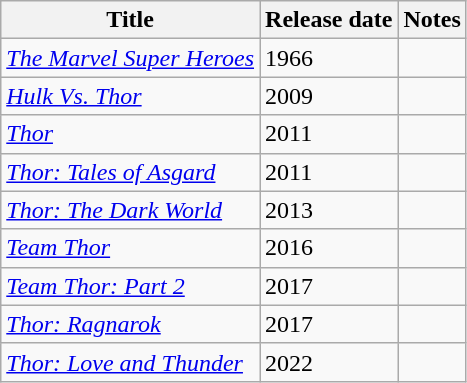<table class="wikitable sortable">
<tr>
<th scope="col">Title</th>
<th scope="col">Release date</th>
<th scope="col" class="unsortable">Notes</th>
</tr>
<tr>
<td><em><a href='#'>The Marvel Super Heroes</a></em></td>
<td>1966</td>
<td></td>
</tr>
<tr>
<td><em><a href='#'>Hulk Vs. Thor</a></em></td>
<td>2009</td>
<td></td>
</tr>
<tr>
<td><em><a href='#'>Thor</a></em></td>
<td>2011</td>
<td></td>
</tr>
<tr>
<td><em><a href='#'>Thor: Tales of Asgard</a></em></td>
<td>2011</td>
<td></td>
</tr>
<tr>
<td><em><a href='#'>Thor: The Dark World</a></em></td>
<td>2013</td>
<td></td>
</tr>
<tr>
<td><em><a href='#'>Team Thor</a></em></td>
<td>2016</td>
<td></td>
</tr>
<tr>
<td><em><a href='#'>Team Thor: Part 2</a></em></td>
<td>2017</td>
<td></td>
</tr>
<tr>
<td><em><a href='#'>Thor: Ragnarok</a></em></td>
<td>2017</td>
<td></td>
</tr>
<tr>
<td><em><a href='#'>Thor: Love and Thunder</a></em></td>
<td>2022</td>
<td></td>
</tr>
</table>
